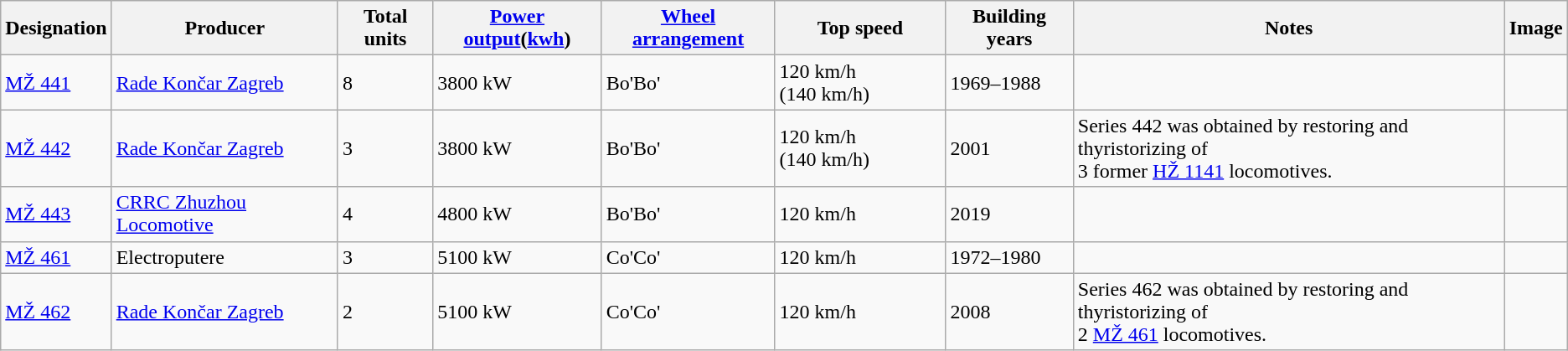<table class="wikitable sortable">
<tr>
<th>Designation</th>
<th>Producer</th>
<th>Total units</th>
<th><a href='#'>Power output</a>(<a href='#'>kwh</a>)</th>
<th><a href='#'>Wheel arrangement</a></th>
<th>Top speed</th>
<th>Building years</th>
<th class="unsortable">Notes</th>
<th class="unsortable">Image</th>
</tr>
<tr>
<td><a href='#'>MŽ 441</a></td>
<td><a href='#'>Rade Končar Zagreb</a></td>
<td>8</td>
<td>3800 kW</td>
<td>Bo'Bo'</td>
<td>120 km/h (140 km/h)</td>
<td>1969–1988</td>
<td></td>
<td></td>
</tr>
<tr>
<td><a href='#'>MŽ 442</a></td>
<td><a href='#'>Rade Končar Zagreb</a></td>
<td>3</td>
<td>3800 kW</td>
<td>Bo'Bo'</td>
<td>120 km/h (140 km/h)</td>
<td>2001</td>
<td>Series 442 was obtained by restoring and thyristorizing of<br> 3 former <a href='#'>HŽ 1141</a> locomotives.</td>
<td></td>
</tr>
<tr>
<td><a href='#'>MŽ 443</a></td>
<td><a href='#'>CRRC Zhuzhou Locomotive</a></td>
<td>4</td>
<td>4800 kW</td>
<td>Bo'Bo'</td>
<td>120 km/h</td>
<td>2019</td>
<td></td>
<td></td>
</tr>
<tr>
<td><a href='#'>MŽ 461</a></td>
<td>Electroputere</td>
<td>3</td>
<td>5100 kW</td>
<td>Co'Co'</td>
<td>120 km/h</td>
<td>1972–1980</td>
<td></td>
<td></td>
</tr>
<tr>
<td><a href='#'>MŽ 462</a></td>
<td><a href='#'>Rade Končar Zagreb</a></td>
<td>2</td>
<td>5100 kW</td>
<td>Co'Co'</td>
<td>120 km/h</td>
<td>2008</td>
<td>Series 462 was obtained by restoring and thyristorizing of<br> 2 <a href='#'>MŽ 461</a> locomotives.</td>
<td></td>
</tr>
</table>
